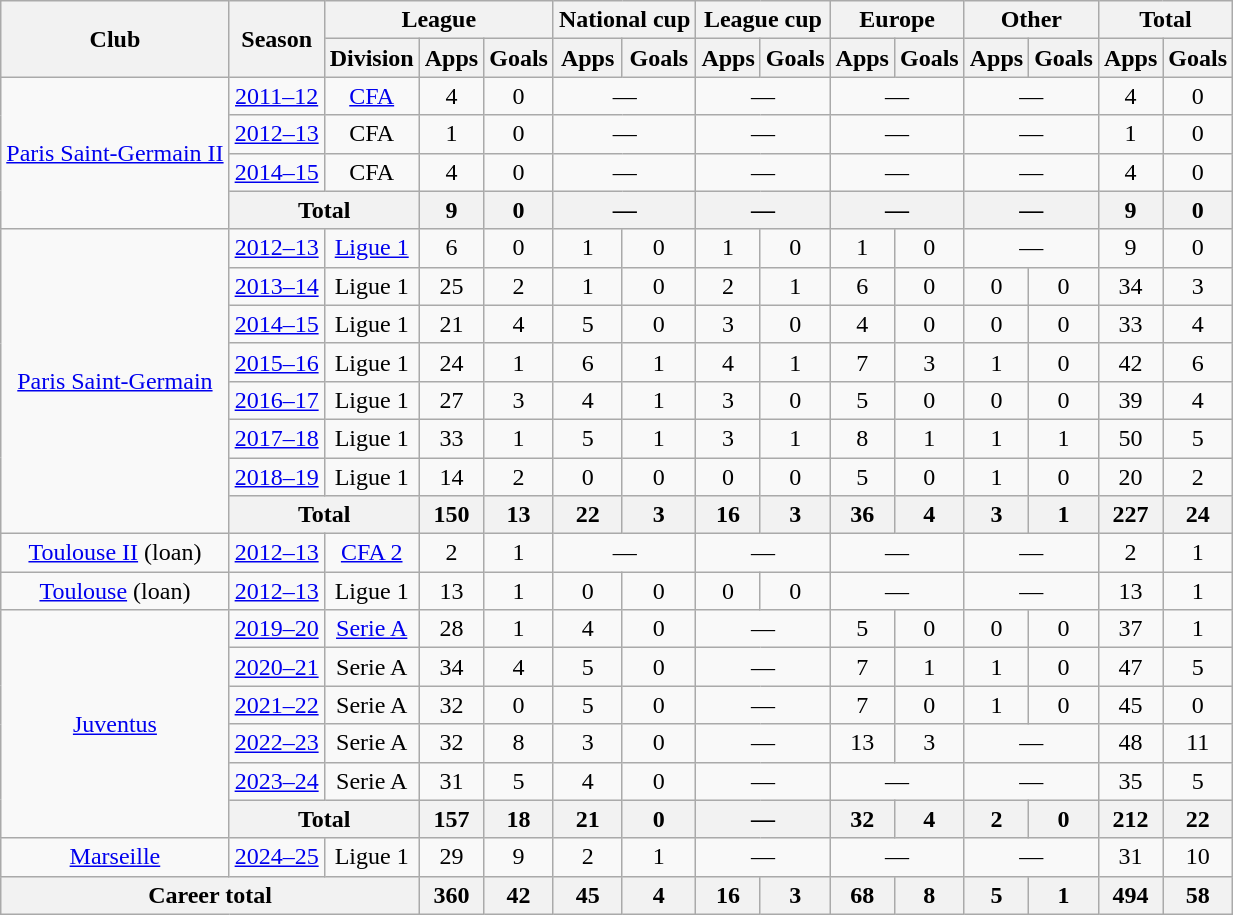<table class="wikitable" style="text-align: center;">
<tr>
<th rowspan="2">Club</th>
<th rowspan="2">Season</th>
<th colspan="3">League</th>
<th colspan="2">National cup</th>
<th colspan="2">League cup</th>
<th colspan="2">Europe</th>
<th colspan="2">Other</th>
<th colspan="2">Total</th>
</tr>
<tr>
<th>Division</th>
<th>Apps</th>
<th>Goals</th>
<th>Apps</th>
<th>Goals</th>
<th>Apps</th>
<th>Goals</th>
<th>Apps</th>
<th>Goals</th>
<th>Apps</th>
<th>Goals</th>
<th>Apps</th>
<th>Goals</th>
</tr>
<tr>
<td rowspan="4"><a href='#'>Paris Saint-Germain II</a></td>
<td><a href='#'>2011–12</a></td>
<td><a href='#'>CFA</a></td>
<td>4</td>
<td>0</td>
<td colspan="2">—</td>
<td colspan="2">—</td>
<td colspan="2">—</td>
<td colspan="2">—</td>
<td>4</td>
<td>0</td>
</tr>
<tr>
<td><a href='#'>2012–13</a></td>
<td>CFA</td>
<td>1</td>
<td>0</td>
<td colspan="2">—</td>
<td colspan="2">—</td>
<td colspan="2">—</td>
<td colspan="2">—</td>
<td>1</td>
<td>0</td>
</tr>
<tr>
<td><a href='#'>2014–15</a></td>
<td>CFA</td>
<td>4</td>
<td>0</td>
<td colspan="2">—</td>
<td colspan="2">—</td>
<td colspan="2">—</td>
<td colspan="2">—</td>
<td>4</td>
<td>0</td>
</tr>
<tr>
<th colspan="2">Total</th>
<th>9</th>
<th>0</th>
<th colspan="2">—</th>
<th colspan="2">—</th>
<th colspan="2">—</th>
<th colspan="2">—</th>
<th>9</th>
<th>0</th>
</tr>
<tr>
<td rowspan="8"><a href='#'>Paris Saint-Germain</a></td>
<td><a href='#'>2012–13</a></td>
<td><a href='#'>Ligue 1</a></td>
<td>6</td>
<td>0</td>
<td>1</td>
<td>0</td>
<td>1</td>
<td>0</td>
<td>1</td>
<td>0</td>
<td colspan="2">—</td>
<td>9</td>
<td>0</td>
</tr>
<tr>
<td><a href='#'>2013–14</a></td>
<td>Ligue 1</td>
<td>25</td>
<td>2</td>
<td>1</td>
<td>0</td>
<td>2</td>
<td>1</td>
<td>6</td>
<td>0</td>
<td>0</td>
<td>0</td>
<td>34</td>
<td>3</td>
</tr>
<tr>
<td><a href='#'>2014–15</a></td>
<td>Ligue 1</td>
<td>21</td>
<td>4</td>
<td>5</td>
<td>0</td>
<td>3</td>
<td>0</td>
<td>4</td>
<td>0</td>
<td>0</td>
<td>0</td>
<td>33</td>
<td>4</td>
</tr>
<tr>
<td><a href='#'>2015–16</a></td>
<td>Ligue 1</td>
<td>24</td>
<td>1</td>
<td>6</td>
<td>1</td>
<td>4</td>
<td>1</td>
<td>7</td>
<td>3</td>
<td>1</td>
<td>0</td>
<td>42</td>
<td>6</td>
</tr>
<tr>
<td><a href='#'>2016–17</a></td>
<td>Ligue 1</td>
<td>27</td>
<td>3</td>
<td>4</td>
<td>1</td>
<td>3</td>
<td>0</td>
<td>5</td>
<td>0</td>
<td>0</td>
<td>0</td>
<td>39</td>
<td>4</td>
</tr>
<tr>
<td><a href='#'>2017–18</a></td>
<td>Ligue 1</td>
<td>33</td>
<td>1</td>
<td>5</td>
<td>1</td>
<td>3</td>
<td>1</td>
<td>8</td>
<td>1</td>
<td>1</td>
<td>1</td>
<td>50</td>
<td>5</td>
</tr>
<tr>
<td><a href='#'>2018–19</a></td>
<td>Ligue 1</td>
<td>14</td>
<td>2</td>
<td>0</td>
<td>0</td>
<td>0</td>
<td>0</td>
<td>5</td>
<td>0</td>
<td>1</td>
<td>0</td>
<td>20</td>
<td>2</td>
</tr>
<tr>
<th colspan="2">Total</th>
<th>150</th>
<th>13</th>
<th>22</th>
<th>3</th>
<th>16</th>
<th>3</th>
<th>36</th>
<th>4</th>
<th>3</th>
<th>1</th>
<th>227</th>
<th>24</th>
</tr>
<tr>
<td><a href='#'>Toulouse II</a> (loan)</td>
<td><a href='#'>2012–13</a></td>
<td><a href='#'>CFA 2</a></td>
<td>2</td>
<td>1</td>
<td colspan="2">—</td>
<td colspan="2">—</td>
<td colspan="2">—</td>
<td colspan="2">—</td>
<td>2</td>
<td>1</td>
</tr>
<tr>
<td><a href='#'>Toulouse</a> (loan)</td>
<td><a href='#'>2012–13</a></td>
<td>Ligue 1</td>
<td>13</td>
<td>1</td>
<td>0</td>
<td>0</td>
<td>0</td>
<td>0</td>
<td colspan="2">—</td>
<td colspan="2">—</td>
<td>13</td>
<td>1</td>
</tr>
<tr>
<td rowspan="6"><a href='#'>Juventus</a></td>
<td><a href='#'>2019–20</a></td>
<td><a href='#'>Serie A</a></td>
<td>28</td>
<td>1</td>
<td>4</td>
<td>0</td>
<td colspan="2">—</td>
<td>5</td>
<td>0</td>
<td>0</td>
<td>0</td>
<td>37</td>
<td>1</td>
</tr>
<tr>
<td><a href='#'>2020–21</a></td>
<td>Serie A</td>
<td>34</td>
<td>4</td>
<td>5</td>
<td>0</td>
<td colspan="2">—</td>
<td>7</td>
<td>1</td>
<td>1</td>
<td>0</td>
<td>47</td>
<td>5</td>
</tr>
<tr>
<td><a href='#'>2021–22</a></td>
<td>Serie A</td>
<td>32</td>
<td>0</td>
<td>5</td>
<td>0</td>
<td colspan="2">—</td>
<td>7</td>
<td>0</td>
<td>1</td>
<td>0</td>
<td>45</td>
<td>0</td>
</tr>
<tr>
<td><a href='#'>2022–23</a></td>
<td>Serie A</td>
<td>32</td>
<td>8</td>
<td>3</td>
<td>0</td>
<td colspan="2">—</td>
<td>13</td>
<td>3</td>
<td colspan="2">—</td>
<td>48</td>
<td>11</td>
</tr>
<tr>
<td><a href='#'>2023–24</a></td>
<td>Serie A</td>
<td>31</td>
<td>5</td>
<td>4</td>
<td>0</td>
<td colspan="2">—</td>
<td colspan="2">—</td>
<td colspan="2">—</td>
<td>35</td>
<td>5</td>
</tr>
<tr>
<th colspan="2">Total</th>
<th>157</th>
<th>18</th>
<th>21</th>
<th>0</th>
<th colspan="2">—</th>
<th>32</th>
<th>4</th>
<th>2</th>
<th>0</th>
<th>212</th>
<th>22</th>
</tr>
<tr>
<td><a href='#'>Marseille</a></td>
<td><a href='#'>2024–25</a></td>
<td>Ligue 1</td>
<td>29</td>
<td>9</td>
<td>2</td>
<td>1</td>
<td colspan="2">—</td>
<td colspan="2">—</td>
<td colspan="2">—</td>
<td>31</td>
<td>10</td>
</tr>
<tr>
<th colspan="3">Career total</th>
<th>360</th>
<th>42</th>
<th>45</th>
<th>4</th>
<th>16</th>
<th>3</th>
<th>68</th>
<th>8</th>
<th>5</th>
<th>1</th>
<th>494</th>
<th>58</th>
</tr>
</table>
